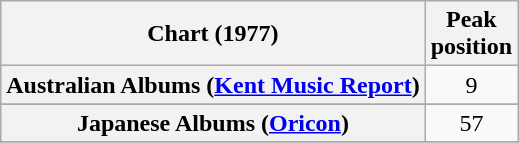<table class="wikitable sortable plainrowheaders" style="text-align:center">
<tr>
<th scope="col">Chart (1977)</th>
<th scope="col">Peak<br> position</th>
</tr>
<tr>
<th scope="row">Australian Albums (<a href='#'>Kent Music Report</a>)</th>
<td align="center">9</td>
</tr>
<tr>
</tr>
<tr>
<th scope="row">Japanese Albums (<a href='#'>Oricon</a>)</th>
<td align="center">57</td>
</tr>
<tr>
</tr>
</table>
